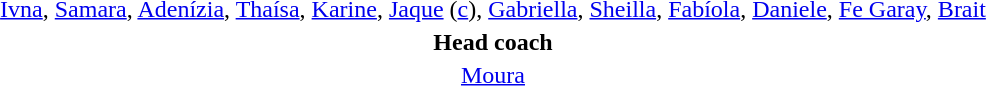<table style="text-align: center; margin-top: 2em; margin-left: auto; margin-right: auto">
<tr>
<td><a href='#'>Ivna</a>, <a href='#'>Samara</a>, <a href='#'>Adenízia</a>, <a href='#'>Thaísa</a>, <a href='#'>Karine</a>, <a href='#'>Jaque</a> (<a href='#'>c</a>), <a href='#'>Gabriella</a>, <a href='#'>Sheilla</a>, <a href='#'>Fabíola</a>, <a href='#'>Daniele</a>, <a href='#'>Fe Garay</a>, <a href='#'>Brait</a></td>
</tr>
<tr>
<td><strong>Head coach</strong></td>
</tr>
<tr>
<td><a href='#'>Moura</a></td>
</tr>
</table>
